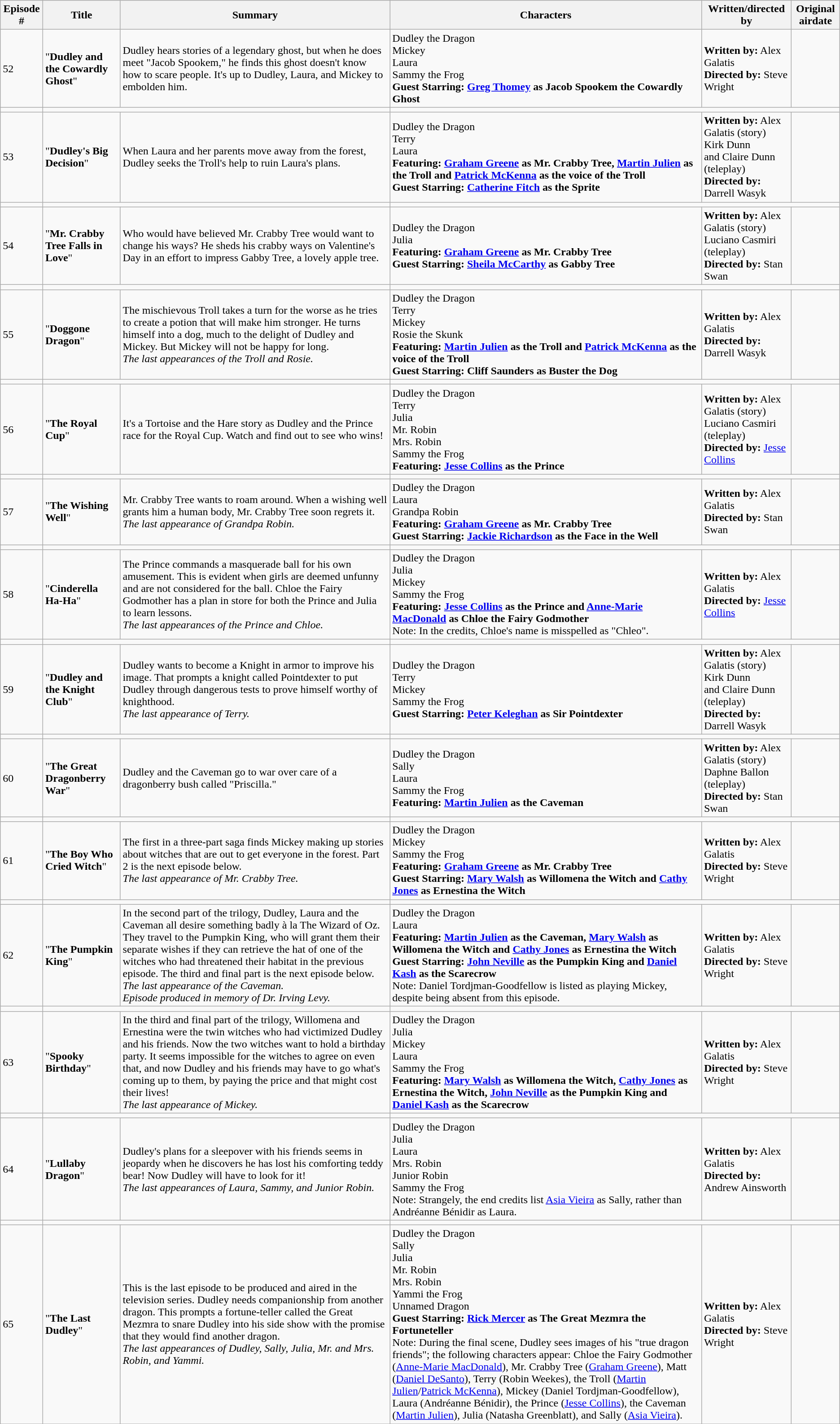<table class="wikitable">
<tr>
<th>Episode #</th>
<th>Title</th>
<th>Summary</th>
<th>Characters</th>
<th>Written/directed by</th>
<th>Original airdate</th>
</tr>
<tr>
<td>52</td>
<td>"<strong>Dudley and the Cowardly Ghost</strong>"</td>
<td>Dudley hears stories of a legendary ghost, but when he does meet "Jacob Spookem," he finds this ghost doesn't know how to scare people. It's up to Dudley, Laura, and Mickey to embolden him.</td>
<td>Dudley the Dragon<br>Mickey<br>Laura<br>Sammy the Frog<br><strong>Guest Starring: <a href='#'>Greg Thomey</a> as Jacob Spookem the Cowardly Ghost</strong></td>
<td><strong>Written by:</strong> Alex Galatis<br><strong>Directed by:</strong> Steve Wright</td>
<td></td>
</tr>
<tr>
<td></td>
<td colspan="2"></td>
</tr>
<tr>
<td>53</td>
<td>"<strong>Dudley's Big Decision</strong>"</td>
<td>When Laura and her parents move away from the forest, Dudley seeks the Troll's help to ruin Laura's plans.</td>
<td>Dudley the Dragon<br>Terry<br>Laura<br><strong>Featuring: <a href='#'>Graham Greene</a> as Mr. Crabby Tree, <a href='#'>Martin Julien</a> as the Troll and <a href='#'>Patrick McKenna</a> as the voice of the Troll<br>Guest Starring: <a href='#'>Catherine Fitch</a> as the Sprite</strong></td>
<td><strong>Written by:</strong> Alex Galatis (story)<br>Kirk Dunn<br>and Claire Dunn (teleplay)<br><strong>Directed by:</strong> Darrell Wasyk</td>
<td></td>
</tr>
<tr>
<td></td>
<td colspan="2"></td>
</tr>
<tr>
<td>54</td>
<td>"<strong>Mr. Crabby Tree Falls in Love</strong>"</td>
<td>Who would have believed Mr. Crabby Tree would want to change his ways? He sheds his crabby ways on Valentine's Day in an effort to impress Gabby Tree, a lovely apple tree.</td>
<td>Dudley the Dragon<br>Julia<br><strong>Featuring: <a href='#'>Graham Greene</a> as Mr. Crabby Tree<br>Guest Starring: <a href='#'>Sheila McCarthy</a> as Gabby Tree</strong></td>
<td><strong>Written by:</strong> Alex Galatis (story)<br>Luciano Casmiri (teleplay)<br><strong>Directed by:</strong> Stan Swan</td>
<td></td>
</tr>
<tr>
<td></td>
<td colspan="2"></td>
</tr>
<tr>
<td>55</td>
<td>"<strong>Doggone Dragon</strong>"</td>
<td>The mischievous Troll takes a turn for the worse as he tries to create a potion that will make him stronger. He turns himself into a dog, much to the delight of Dudley and Mickey. But Mickey will not be happy for long.<br><em>The last appearances of the Troll and Rosie.</em></td>
<td>Dudley the Dragon<br>Terry<br>Mickey<br>Rosie the Skunk<br><strong>Featuring: <a href='#'>Martin Julien</a> as the Troll and <a href='#'>Patrick McKenna</a> as the voice of the Troll<br>Guest Starring: Cliff Saunders as Buster the Dog</strong></td>
<td><strong>Written by:</strong> Alex Galatis<br><strong>Directed by:</strong> Darrell Wasyk</td>
<td></td>
</tr>
<tr>
<td></td>
<td colspan="2"></td>
</tr>
<tr>
<td>56</td>
<td>"<strong>The Royal Cup</strong>"</td>
<td>It's a Tortoise and the Hare story as Dudley and the Prince race for the Royal Cup. Watch and find out to see who wins!</td>
<td>Dudley the Dragon<br>Terry<br>Julia<br>Mr. Robin<br>Mrs. Robin<br>Sammy the Frog<br><strong>Featuring: <a href='#'>Jesse Collins</a> as the Prince</strong></td>
<td><strong>Written by:</strong> Alex Galatis (story)<br>Luciano Casmiri (teleplay)<br><strong>Directed by:</strong> <a href='#'>Jesse Collins</a></td>
<td></td>
</tr>
<tr>
<td></td>
<td colspan="2"></td>
</tr>
<tr>
<td>57</td>
<td>"<strong>The Wishing Well</strong>"</td>
<td>Mr. Crabby Tree wants to roam around. When a wishing well grants him a human body, Mr. Crabby Tree soon regrets it.<br><em>The last appearance of Grandpa Robin.</em></td>
<td>Dudley the Dragon<br>Laura<br>Grandpa Robin<br><strong>Featuring: <a href='#'>Graham Greene</a> as Mr. Crabby Tree<br>Guest Starring: <a href='#'>Jackie Richardson</a> as the Face in the Well</strong></td>
<td><strong>Written by:</strong> Alex Galatis<br><strong>Directed by:</strong> Stan Swan</td>
<td></td>
</tr>
<tr>
<td></td>
<td colspan="2"></td>
</tr>
<tr>
<td>58</td>
<td>"<strong>Cinderella Ha-Ha</strong>"</td>
<td>The Prince commands a masquerade ball for his own amusement. This is evident when girls are deemed unfunny and are not considered for the ball. Chloe the Fairy Godmother has a plan in store for both the Prince and Julia to learn lessons.<br><em>The last appearances of the Prince and Chloe.</em></td>
<td>Dudley the Dragon<br>Julia<br>Mickey<br>Sammy the Frog<br><strong>Featuring: <a href='#'>Jesse Collins</a> as the Prince and <a href='#'>Anne-Marie MacDonald</a> as Chloe the Fairy Godmother</strong><br>Note: In the credits, Chloe's name is misspelled as "Chleo".</td>
<td><strong>Written by:</strong> Alex Galatis<br><strong>Directed by:</strong> <a href='#'>Jesse Collins</a></td>
<td></td>
</tr>
<tr>
<td></td>
<td colspan="2"></td>
</tr>
<tr>
<td>59</td>
<td>"<strong>Dudley and the Knight Club</strong>"</td>
<td>Dudley wants to become a Knight in armor to improve his image. That prompts a knight called Pointdexter to put Dudley through dangerous tests to prove himself worthy of knighthood.<br><em>The last appearance of Terry.</em></td>
<td>Dudley the Dragon<br>Terry<br>Mickey<br>Sammy the Frog<br><strong>Guest Starring: <a href='#'>Peter Keleghan</a> as Sir Pointdexter</strong></td>
<td><strong>Written by:</strong> Alex Galatis (story)<br>Kirk Dunn<br>and Claire Dunn (teleplay)<br><strong>Directed by:</strong> Darrell Wasyk</td>
<td></td>
</tr>
<tr>
<td></td>
<td colspan="2"></td>
</tr>
<tr>
<td>60</td>
<td>"<strong>The Great Dragonberry War</strong>"</td>
<td>Dudley and the Caveman go to war over care of a dragonberry bush called "Priscilla."</td>
<td>Dudley the Dragon<br>Sally<br>Laura<br>Sammy the Frog<br><strong>Featuring: <a href='#'>Martin Julien</a> as the Caveman</strong></td>
<td><strong>Written by:</strong> Alex Galatis (story)<br>Daphne Ballon (teleplay)<br><strong>Directed by:</strong> Stan Swan</td>
<td></td>
</tr>
<tr>
<td></td>
<td colspan="2"></td>
</tr>
<tr>
<td>61</td>
<td>"<strong>The Boy Who Cried Witch</strong>"</td>
<td>The first in a three-part saga finds Mickey making up stories about witches that are out to get everyone in the forest. Part 2 is the next episode below.<br><em>The last appearance of Mr. Crabby Tree.</em></td>
<td>Dudley the Dragon<br>Mickey<br>Sammy the Frog<br><strong>Featuring: <a href='#'>Graham Greene</a> as Mr. Crabby Tree</strong><br><strong>Guest Starring: <a href='#'>Mary Walsh</a> as Willomena the Witch and <a href='#'>Cathy Jones</a> as Ernestina the Witch</strong></td>
<td><strong>Written by:</strong> Alex Galatis<br><strong>Directed by:</strong> Steve Wright</td>
<td></td>
</tr>
<tr>
<td></td>
<td colspan="2"></td>
</tr>
<tr>
<td>62</td>
<td>"<strong>The Pumpkin King</strong>"</td>
<td>In the second part of the trilogy, Dudley, Laura and the Caveman all desire something badly à la The Wizard of Oz. They travel to the Pumpkin King, who will grant them their separate wishes if they can retrieve the hat of one of the witches who had threatened their habitat in the previous episode. The third and final part is the next episode below. <em>The last appearance of the Caveman.</em><br><em>Episode produced in memory of Dr. Irving Levy.</em></td>
<td>Dudley the Dragon<br>Laura<br><strong>Featuring: <a href='#'>Martin Julien</a> as the Caveman, <a href='#'>Mary Walsh</a> as Willomena the Witch and <a href='#'>Cathy Jones</a> as Ernestina the Witch</strong><br><strong>Guest Starring: <a href='#'>John Neville</a> as the Pumpkin King and <a href='#'>Daniel Kash</a> as the Scarecrow</strong><br>Note: Daniel Tordjman-Goodfellow is listed as playing Mickey, despite being absent from this episode.</td>
<td><strong>Written by:</strong> Alex Galatis<br><strong>Directed by:</strong> Steve Wright</td>
<td></td>
</tr>
<tr>
<td></td>
<td colspan="2"></td>
</tr>
<tr>
<td>63</td>
<td>"<strong>Spooky Birthday</strong>"</td>
<td>In the third and final part of the trilogy, Willomena and Ernestina were the twin witches who had victimized Dudley and his friends. Now the two witches want to hold a birthday party. It seems impossible for the witches to agree on even that, and now Dudley and his friends may have to go what's coming up to them, by paying the price and that might cost their lives!<br><em>The last appearance of Mickey.</em></td>
<td>Dudley the Dragon<br>Julia<br>Mickey<br>Laura<br>Sammy the Frog<br><strong>Featuring: <a href='#'>Mary Walsh</a> as Willomena the Witch, <a href='#'>Cathy Jones</a> as Ernestina the Witch, <a href='#'>John Neville</a> as the Pumpkin King and <a href='#'>Daniel Kash</a> as the Scarecrow</strong></td>
<td><strong>Written by:</strong> Alex Galatis<br><strong>Directed by:</strong> Steve Wright</td>
<td></td>
</tr>
<tr>
<td></td>
<td colspan="2"></td>
</tr>
<tr>
<td>64</td>
<td>"<strong>Lullaby Dragon</strong>"</td>
<td>Dudley's plans for a sleepover with his friends seems in jeopardy when he discovers he has lost his comforting teddy bear! Now Dudley will have to look for it!<br><em>The last appearances of Laura, Sammy, and Junior Robin.</em></td>
<td>Dudley the Dragon<br>Julia<br>Laura<br>Mrs. Robin<br>Junior Robin<br>Sammy the Frog<br>Note: Strangely, the end credits list <a href='#'>Asia Vieira</a> as Sally, rather than Andréanne Bénidir as Laura.</td>
<td><strong>Written by:</strong> Alex Galatis<br><strong>Directed by:</strong> Andrew Ainsworth</td>
<td></td>
</tr>
<tr>
<td></td>
<td colspan="2"></td>
</tr>
<tr>
<td>65</td>
<td>"<strong>The Last Dudley</strong>"</td>
<td>This is the last episode to be produced and aired in the television series. Dudley needs companionship from another dragon. This prompts a fortune-teller called the Great Mezmra to snare Dudley into his side show with the promise that they would find another dragon.<br><em>The last appearances of Dudley, Sally, Julia, Mr. and Mrs. Robin, and Yammi.</em></td>
<td>Dudley the Dragon<br>Sally<br>Julia<br>Mr. Robin<br>Mrs. Robin<br>Yammi the Frog<br>Unnamed Dragon<br><strong>Guest Starring: <a href='#'>Rick Mercer</a> as The Great Mezmra the Fortuneteller</strong><br>Note: During the final scene, Dudley sees images of his "true dragon friends"; the following characters appear: Chloe the Fairy Godmother (<a href='#'>Anne-Marie MacDonald</a>), Mr. Crabby Tree (<a href='#'>Graham Greene</a>), Matt (<a href='#'>Daniel DeSanto</a>), Terry (Robin Weekes), the Troll (<a href='#'>Martin Julien</a>/<a href='#'>Patrick McKenna</a>), Mickey (Daniel Tordjman-Goodfellow), Laura (Andréanne Bénidir), the Prince (<a href='#'>Jesse Collins</a>), the Caveman (<a href='#'>Martin Julien</a>), Julia (Natasha Greenblatt), and Sally (<a href='#'>Asia Vieira</a>).</td>
<td><strong>Written by:</strong> Alex Galatis<br><strong>Directed by:</strong> Steve Wright</td>
<td></td>
</tr>
<tr>
</tr>
</table>
